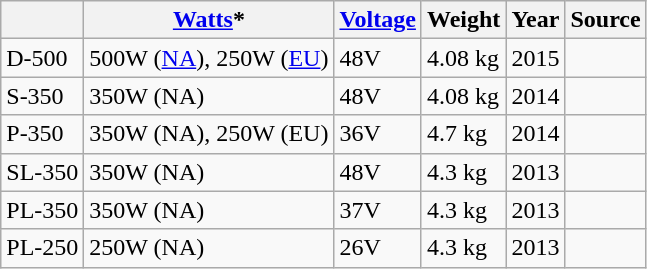<table class="wikitable">
<tr>
<th></th>
<th><a href='#'>Watts</a>*</th>
<th><a href='#'>Voltage</a></th>
<th>Weight</th>
<th>Year</th>
<th>Source</th>
</tr>
<tr>
<td>D-500</td>
<td>500W (<a href='#'>NA</a>), 250W (<a href='#'>EU</a>)</td>
<td>48V</td>
<td>4.08 kg</td>
<td>2015</td>
<td></td>
</tr>
<tr>
<td>S-350</td>
<td>350W (NA)</td>
<td>48V</td>
<td>4.08 kg</td>
<td>2014</td>
<td></td>
</tr>
<tr>
<td>P-350</td>
<td>350W (NA), 250W (EU)</td>
<td>36V</td>
<td>4.7 kg</td>
<td>2014</td>
<td></td>
</tr>
<tr>
<td>SL-350</td>
<td>350W (NA)</td>
<td>48V</td>
<td>4.3 kg</td>
<td>2013</td>
<td></td>
</tr>
<tr>
<td>PL-350</td>
<td>350W (NA)</td>
<td>37V</td>
<td>4.3 kg</td>
<td>2013</td>
<td></td>
</tr>
<tr>
<td>PL-250</td>
<td>250W (NA)</td>
<td>26V</td>
<td>4.3 kg</td>
<td>2013</td>
<td></td>
</tr>
</table>
